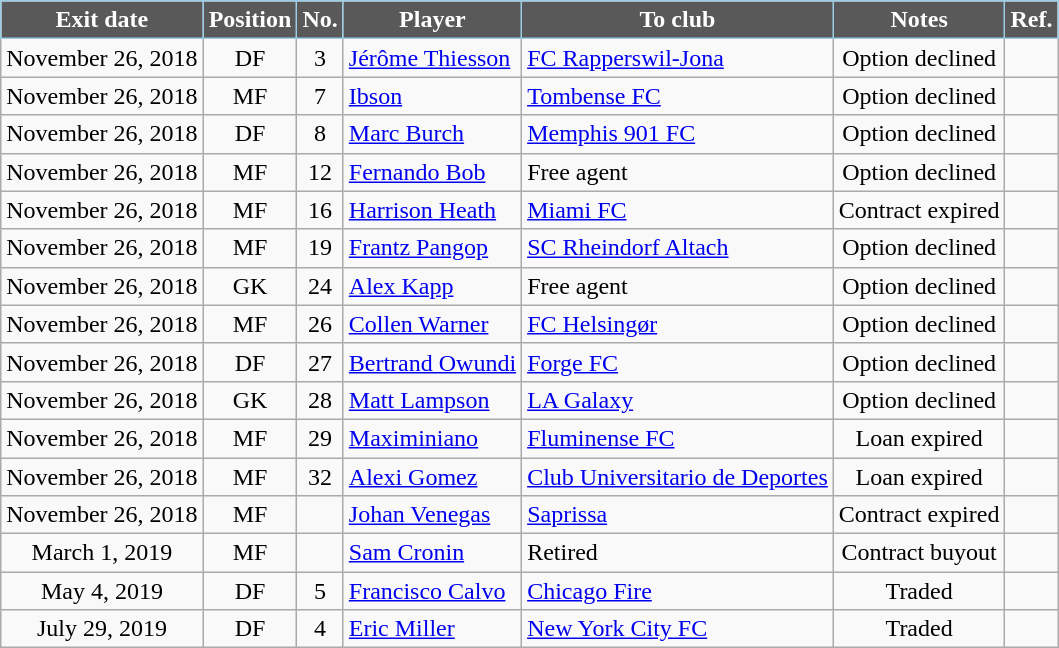<table class="wikitable sortable" style="text-align:center">
<tr>
<th style="background:#585958;color:#FFFFFF;border:1px solid #9BCDE4">Exit date</th>
<th style="background:#585958;color:#FFFFFF;border:1px solid #9BCDE4">Position</th>
<th style="background:#585958;color:#FFFFFF;border:1px solid #9BCDE4">No.</th>
<th style="background:#585958;color:#FFFFFF;border:1px solid #9BCDE4">Player</th>
<th style="background:#585958;color:#FFFFFF;border:1px solid #9BCDE4">To club</th>
<th style="background:#585958;color:#FFFFFF;border:1px solid #9BCDE4">Notes</th>
<th style="background:#585958;color:#FFFFFF;border:1px solid #9BCDE4">Ref.</th>
</tr>
<tr>
<td>November 26, 2018</td>
<td>DF</td>
<td>3</td>
<td style="text-align:left"> <a href='#'>Jérôme Thiesson</a></td>
<td style="text-align:left"> <a href='#'>FC Rapperswil-Jona</a></td>
<td>Option declined</td>
<td></td>
</tr>
<tr>
<td>November 26, 2018</td>
<td>MF</td>
<td>7</td>
<td style="text-align:left"> <a href='#'>Ibson</a></td>
<td style="text-align:left"> <a href='#'>Tombense FC</a></td>
<td>Option declined</td>
<td></td>
</tr>
<tr>
<td>November 26, 2018</td>
<td>DF</td>
<td>8</td>
<td style="text-align:left"> <a href='#'>Marc Burch</a></td>
<td style="text-align:left"> <a href='#'>Memphis 901 FC</a></td>
<td>Option declined</td>
<td></td>
</tr>
<tr>
<td>November 26, 2018</td>
<td>MF</td>
<td>12</td>
<td style="text-align:left"> <a href='#'>Fernando Bob</a></td>
<td style="text-align:left">Free agent</td>
<td>Option declined</td>
<td></td>
</tr>
<tr>
<td>November 26, 2018</td>
<td>MF</td>
<td>16</td>
<td style="text-align:left"> <a href='#'>Harrison Heath</a></td>
<td style="text-align:left"> <a href='#'>Miami FC</a></td>
<td>Contract expired</td>
<td></td>
</tr>
<tr>
<td>November 26, 2018</td>
<td>MF</td>
<td>19</td>
<td style="text-align:left"> <a href='#'>Frantz Pangop</a></td>
<td style="text-align:left"> <a href='#'>SC Rheindorf Altach</a></td>
<td>Option declined</td>
<td></td>
</tr>
<tr>
<td>November 26, 2018</td>
<td>GK</td>
<td>24</td>
<td style="text-align:left"> <a href='#'>Alex Kapp</a></td>
<td style="text-align:left">Free agent</td>
<td>Option declined</td>
<td></td>
</tr>
<tr>
<td>November 26, 2018</td>
<td>MF</td>
<td>26</td>
<td style="text-align:left"> <a href='#'>Collen Warner</a></td>
<td style="text-align:left"> <a href='#'>FC Helsingør</a></td>
<td>Option declined</td>
<td></td>
</tr>
<tr>
<td>November 26, 2018</td>
<td>DF</td>
<td>27</td>
<td style="text-align:left"> <a href='#'>Bertrand Owundi</a></td>
<td style="text-align:left"> <a href='#'>Forge FC</a></td>
<td>Option declined</td>
<td></td>
</tr>
<tr>
<td>November 26, 2018</td>
<td>GK</td>
<td>28</td>
<td style="text-align:left"> <a href='#'>Matt Lampson</a></td>
<td style="text-align:left"> <a href='#'>LA Galaxy</a></td>
<td>Option declined</td>
<td></td>
</tr>
<tr>
<td>November 26, 2018</td>
<td>MF</td>
<td>29</td>
<td style="text-align:left"> <a href='#'>Maximiniano</a></td>
<td style="text-align:left"> <a href='#'>Fluminense FC</a></td>
<td>Loan expired</td>
<td></td>
</tr>
<tr>
<td>November 26, 2018</td>
<td>MF</td>
<td>32</td>
<td style="text-align:left"> <a href='#'>Alexi Gomez</a></td>
<td style="text-align:left"> <a href='#'>Club Universitario de Deportes</a></td>
<td>Loan expired</td>
<td></td>
</tr>
<tr>
<td>November 26, 2018</td>
<td>MF</td>
<td></td>
<td style="text-align:left"> <a href='#'>Johan Venegas</a></td>
<td style="text-align:left"> <a href='#'>Saprissa</a></td>
<td>Contract expired</td>
<td></td>
</tr>
<tr>
<td>March 1, 2019</td>
<td>MF</td>
<td></td>
<td style="text-align:left"> <a href='#'>Sam Cronin</a></td>
<td style="text-align:left">Retired</td>
<td>Contract buyout</td>
<td></td>
</tr>
<tr>
<td>May 4, 2019</td>
<td>DF</td>
<td>5</td>
<td style="text-align:left"> <a href='#'>Francisco Calvo</a></td>
<td style="text-align:left"> <a href='#'>Chicago Fire</a></td>
<td>Traded</td>
<td></td>
</tr>
<tr>
<td>July 29, 2019</td>
<td>DF</td>
<td>4</td>
<td style="text-align:left"> <a href='#'>Eric Miller</a></td>
<td style="text-align:left"> <a href='#'>New York City FC</a></td>
<td>Traded</td>
<td></td>
</tr>
</table>
